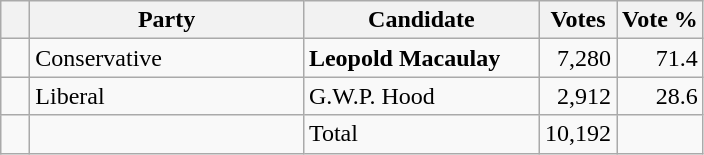<table class="wikitable">
<tr>
<th></th>
<th scope="col" style="width:175px;">Party</th>
<th scope="col" style="width:150px;">Candidate</th>
<th>Votes</th>
<th>Vote %</th>
</tr>
<tr>
<td>   </td>
<td>Conservative</td>
<td><strong>Leopold Macaulay</strong></td>
<td align=right>7,280</td>
<td align=right>71.4</td>
</tr>
<tr>
<td>   </td>
<td>Liberal</td>
<td>G.W.P. Hood</td>
<td align=right>2,912</td>
<td align=right>28.6</td>
</tr>
<tr>
<td></td>
<td></td>
<td>Total</td>
<td align=right>10,192</td>
<td></td>
</tr>
</table>
